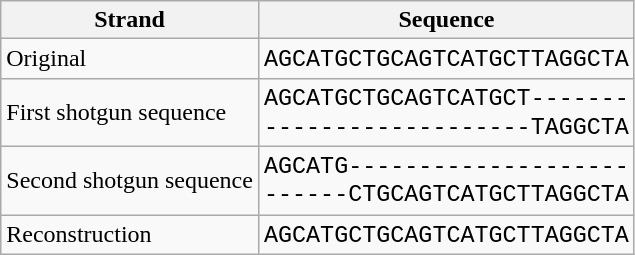<table class="wikitable">
<tr>
<th>Strand</th>
<th>Sequence</th>
</tr>
<tr>
<td>Original</td>
<td><code><big>AGCATGCTGCAGTCATGCTTAGGCTA</big></code></td>
</tr>
<tr>
<td>First shotgun sequence</td>
<td><code><big>AGCATGCTGCAGTCATGCT-------</big></code><br><code><big>-------------------TAGGCTA</big></code></td>
</tr>
<tr>
<td>Second shotgun sequence</td>
<td><code><big>AGCATG--------------------</big></code><br><code><big>------CTGCAGTCATGCTTAGGCTA</big></code></td>
</tr>
<tr>
<td>Reconstruction</td>
<td><code><big>AGCATGCTGCAGTCATGCTTAGGCTA</big></code></td>
</tr>
</table>
